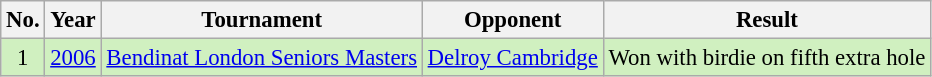<table class="wikitable" style="font-size:95%;">
<tr>
<th>No.</th>
<th>Year</th>
<th>Tournament</th>
<th>Opponent</th>
<th>Result</th>
</tr>
<tr style="background:#D0F0C0;">
<td align=center>1</td>
<td><a href='#'>2006</a></td>
<td><a href='#'>Bendinat London Seniors Masters</a></td>
<td> <a href='#'>Delroy Cambridge</a></td>
<td>Won with birdie on fifth extra hole</td>
</tr>
</table>
